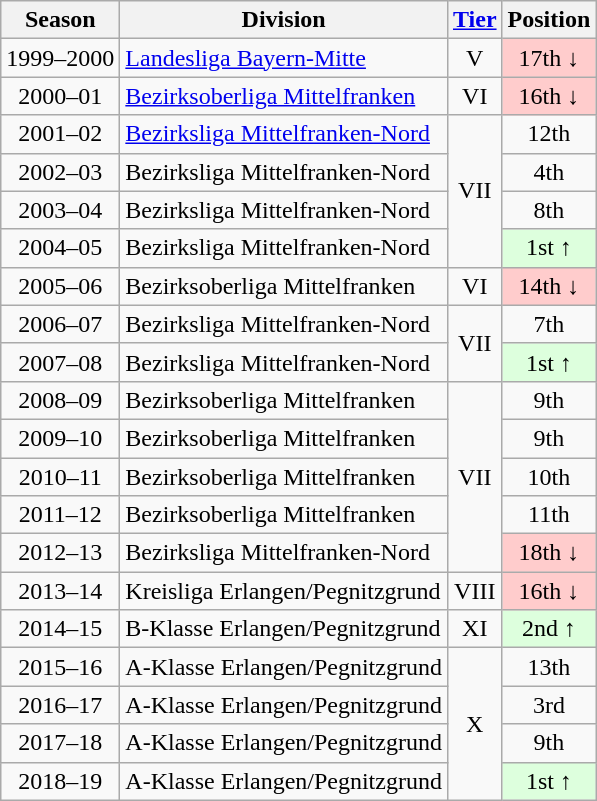<table class="wikitable">
<tr>
<th>Season</th>
<th>Division</th>
<th><a href='#'>Tier</a></th>
<th>Position</th>
</tr>
<tr align="center">
<td>1999–2000</td>
<td align="left"><a href='#'>Landesliga Bayern-Mitte</a></td>
<td>V</td>
<td style="background:#ffcccc">17th ↓</td>
</tr>
<tr align="center">
<td>2000–01</td>
<td align="left"><a href='#'>Bezirksoberliga Mittelfranken</a></td>
<td>VI</td>
<td style="background:#ffcccc">16th ↓</td>
</tr>
<tr align="center">
<td>2001–02</td>
<td align="left"><a href='#'>Bezirksliga Mittelfranken-Nord</a></td>
<td rowspan=4>VII</td>
<td>12th</td>
</tr>
<tr align="center">
<td>2002–03</td>
<td align="left">Bezirksliga Mittelfranken-Nord</td>
<td>4th</td>
</tr>
<tr align="center">
<td>2003–04</td>
<td align="left">Bezirksliga Mittelfranken-Nord</td>
<td>8th</td>
</tr>
<tr align="center">
<td>2004–05</td>
<td align="left">Bezirksliga Mittelfranken-Nord</td>
<td style="background:#ddffdd">1st ↑</td>
</tr>
<tr align="center">
<td>2005–06</td>
<td align="left">Bezirksoberliga Mittelfranken</td>
<td>VI</td>
<td style="background:#ffcccc">14th ↓</td>
</tr>
<tr align="center">
<td>2006–07</td>
<td align="left">Bezirksliga Mittelfranken-Nord</td>
<td rowspan=2>VII</td>
<td>7th</td>
</tr>
<tr align="center">
<td>2007–08</td>
<td align="left">Bezirksliga Mittelfranken-Nord</td>
<td style="background:#ddffdd">1st ↑</td>
</tr>
<tr align="center">
<td>2008–09</td>
<td align="left">Bezirksoberliga Mittelfranken</td>
<td rowspan=5>VII</td>
<td>9th</td>
</tr>
<tr align="center">
<td>2009–10</td>
<td align="left">Bezirksoberliga Mittelfranken</td>
<td>9th</td>
</tr>
<tr align="center">
<td>2010–11</td>
<td align="left">Bezirksoberliga Mittelfranken</td>
<td>10th</td>
</tr>
<tr align="center">
<td>2011–12</td>
<td align="left">Bezirksoberliga Mittelfranken</td>
<td>11th</td>
</tr>
<tr align="center">
<td>2012–13</td>
<td align="left">Bezirksliga Mittelfranken-Nord</td>
<td style="background:#ffcccc">18th ↓</td>
</tr>
<tr align="center">
<td>2013–14</td>
<td align="left">Kreisliga Erlangen/Pegnitzgrund</td>
<td>VIII</td>
<td style="background:#ffcccc">16th ↓</td>
</tr>
<tr align="center">
<td>2014–15</td>
<td align="left">B-Klasse Erlangen/Pegnitzgrund</td>
<td>XI</td>
<td style="background:#ddffdd">2nd ↑</td>
</tr>
<tr align="center">
<td>2015–16</td>
<td align="left">A-Klasse Erlangen/Pegnitzgrund</td>
<td rowspan=4>X</td>
<td>13th</td>
</tr>
<tr align="center">
<td>2016–17</td>
<td align="left">A-Klasse Erlangen/Pegnitzgrund</td>
<td>3rd</td>
</tr>
<tr align="center">
<td>2017–18</td>
<td align="left">A-Klasse Erlangen/Pegnitzgrund</td>
<td>9th</td>
</tr>
<tr align="center">
<td>2018–19</td>
<td align="left">A-Klasse Erlangen/Pegnitzgrund</td>
<td style="background:#ddffdd">1st ↑</td>
</tr>
</table>
